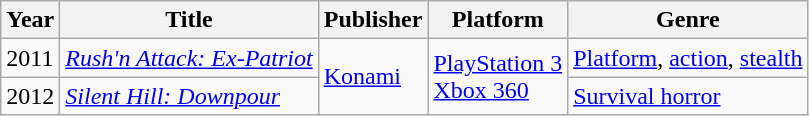<table class="wikitable sortable">
<tr>
<th>Year</th>
<th>Title</th>
<th>Publisher</th>
<th>Platform</th>
<th>Genre</th>
</tr>
<tr>
<td>2011</td>
<td><em><a href='#'>Rush'n Attack: Ex-Patriot</a></em></td>
<td rowspan="2"><a href='#'>Konami</a></td>
<td rowspan="2"><a href='#'>PlayStation 3</a><br><a href='#'>Xbox 360</a></td>
<td><a href='#'>Platform</a>, <a href='#'>action</a>, <a href='#'>stealth</a></td>
</tr>
<tr>
<td>2012</td>
<td><em><a href='#'>Silent Hill: Downpour</a></em></td>
<td><a href='#'>Survival horror</a></td>
</tr>
</table>
